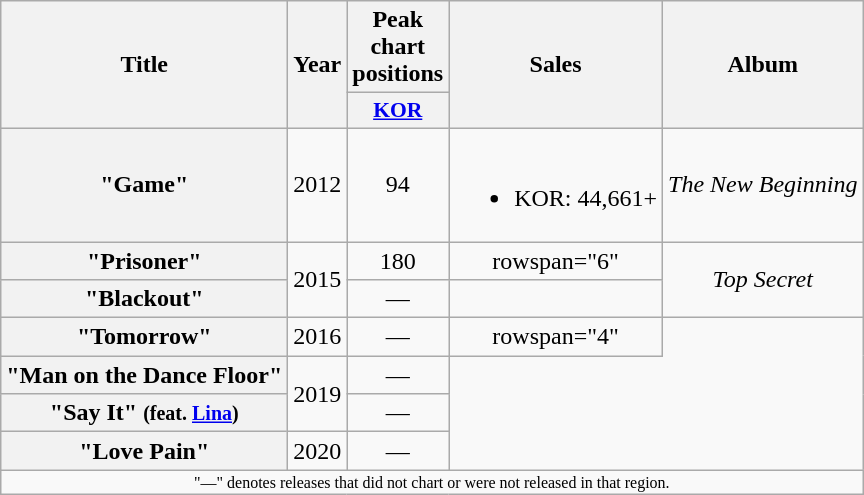<table class="wikitable plainrowheaders" style="text-align:center">
<tr>
<th scope="col" rowspan="2">Title</th>
<th scope="col" rowspan="2">Year</th>
<th scope="col" colspan="1">Peak chart positions</th>
<th scope="col" rowspan="2">Sales</th>
<th scope="col" rowspan="2">Album</th>
</tr>
<tr>
<th style="text-align:center; width:30px; font-size:90%;"><a href='#'>KOR</a><br></th>
</tr>
<tr>
<th scope="row">"Game"</th>
<td>2012</td>
<td>94</td>
<td><br><ul><li>KOR: 44,661+</li></ul></td>
<td><em>The New Beginning</em></td>
</tr>
<tr>
<th scope="row">"Prisoner"</th>
<td rowspan="2">2015</td>
<td>180</td>
<td>rowspan="6" </td>
<td rowspan="2"><em>Top Secret</em></td>
</tr>
<tr>
<th scope="row">"Blackout"</th>
<td>—</td>
</tr>
<tr>
<th scope="row">"Tomorrow"</th>
<td>2016</td>
<td>—</td>
<td>rowspan="4" </td>
</tr>
<tr>
<th scope="row">"Man on the Dance Floor"</th>
<td rowspan="2">2019</td>
<td>—</td>
</tr>
<tr>
<th scope="row">"Say It" <small>(feat. <a href='#'>Lina</a>)</small></th>
<td>—</td>
</tr>
<tr>
<th scope="row">"Love Pain"</th>
<td>2020</td>
<td>—</td>
</tr>
<tr>
<td colspan="5" style="font-size:8pt;">"—" denotes releases that did not chart or were not released in that region.</td>
</tr>
</table>
